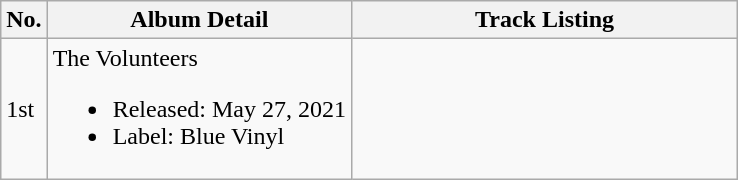<table class="wikitable">
<tr>
<th>No.</th>
<th align="left">Album Detail</th>
<th width="250px" align="left">Track Listing</th>
</tr>
<tr>
<td>1st</td>
<td align="left">The Volunteers<br><ul><li>Released: May 27, 2021</li><li>Label: Blue Vinyl</li></ul></td>
<td style="font-size: 100%;"></td>
</tr>
</table>
